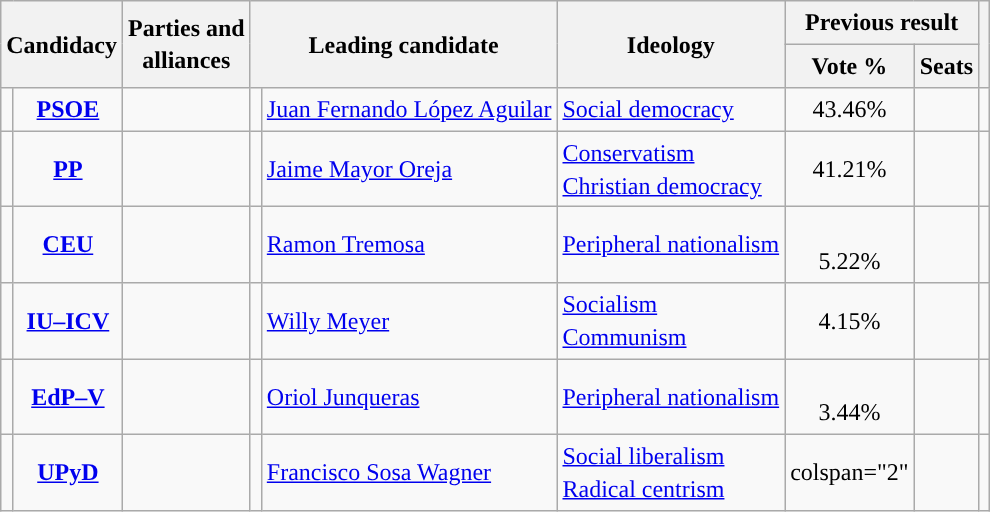<table class="wikitable" style="line-height:1.35em; text-align:left;">
<tr>
<th colspan="2" rowspan="2">Candidacy</th>
<th rowspan="2">Parties and<br>alliances</th>
<th colspan="2" rowspan="2">Leading candidate</th>
<th rowspan="2">Ideology</th>
<th colspan="2">Previous result</th>
<th rowspan="2"></th>
</tr>
<tr>
<th>Vote %</th>
<th>Seats</th>
</tr>
<tr>
<td width="1" style="color:inherit;background:"></td>
<td align="center"><strong><a href='#'>PSOE</a></strong></td>
<td></td>
<td></td>
<td><a href='#'>Juan Fernando López Aguilar</a></td>
<td><a href='#'>Social democracy</a></td>
<td align="center">43.46%</td>
<td></td>
<td></td>
</tr>
<tr>
<td style="color:inherit;background:"></td>
<td align="center"><strong><a href='#'>PP</a></strong></td>
<td></td>
<td></td>
<td><a href='#'>Jaime Mayor Oreja</a></td>
<td><a href='#'>Conservatism</a><br><a href='#'>Christian democracy</a></td>
<td align="center">41.21%</td>
<td></td>
<td><br></td>
</tr>
<tr>
<td style="color:inherit;background:"></td>
<td align="center"><strong><a href='#'>CEU</a></strong></td>
<td></td>
<td></td>
<td><a href='#'>Ramon Tremosa</a></td>
<td><a href='#'>Peripheral nationalism</a></td>
<td align="center"><br>5.22%<br></td>
<td></td>
<td><br></td>
</tr>
<tr>
<td style="color:inherit;background:"></td>
<td align="center"><strong><a href='#'>IU–ICV</a></strong></td>
<td></td>
<td></td>
<td><a href='#'>Willy Meyer</a></td>
<td><a href='#'>Socialism</a><br><a href='#'>Communism</a></td>
<td align="center">4.15%</td>
<td></td>
<td><br></td>
</tr>
<tr>
<td style="color:inherit;background:"></td>
<td align="center"><strong><a href='#'>EdP–V</a></strong></td>
<td></td>
<td></td>
<td><a href='#'>Oriol Junqueras</a></td>
<td><a href='#'>Peripheral nationalism</a></td>
<td align="center"><br>3.44%<br></td>
<td></td>
<td></td>
</tr>
<tr>
<td style="color:inherit;background:"></td>
<td align="center"><strong><a href='#'>UPyD</a></strong></td>
<td></td>
<td></td>
<td><a href='#'>Francisco Sosa Wagner</a></td>
<td><a href='#'>Social liberalism</a><br><a href='#'>Radical centrism</a></td>
<td>colspan="2" </td>
<td></td>
</tr>
</table>
